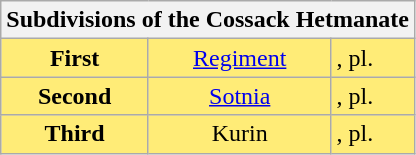<table class="wikitable">
<tr>
<th colspan="3">Subdivisions of the Cossack Hetmanate<br></th>
</tr>
<tr>
<td style="background:#FFEC77; color:black; text-align:center;"><strong>First</strong></td>
<td style="background:#FFEC77; color:black; text-align:center;"><a href='#'>Regiment</a></td>
<td style="background:#FFEC77; color:black">, pl. </td>
</tr>
<tr>
<td style="background:#FFEC77; color:black; text-align:center;"><strong>Second</strong></td>
<td style="background:#FFEC77; color:black; text-align:center;"><a href='#'>Sotnia</a></td>
<td style="background:#FFEC77; color:black">, pl. </td>
</tr>
<tr>
<td style="background:#FFEC77; color:black; text-align:center;"><strong>Third</strong></td>
<td style="background:#FFEC77; color:black; text-align:center;">Kurin</td>
<td style="background:#FFEC77; color:black">, pl. </td>
</tr>
</table>
